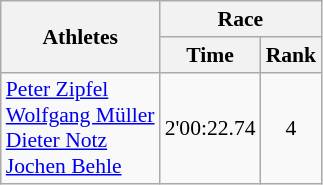<table class="wikitable" border="1" style="font-size:90%">
<tr>
<th rowspan=2>Athletes</th>
<th colspan=2>Race</th>
</tr>
<tr>
<th>Time</th>
<th>Rank</th>
</tr>
<tr>
<td><a href='#'>Peter Zipfel</a><br><a href='#'>Wolfgang Müller</a><br><a href='#'>Dieter Notz</a><br><a href='#'>Jochen Behle</a></td>
<td align=center>2'00:22.74</td>
<td align=center>4</td>
</tr>
</table>
